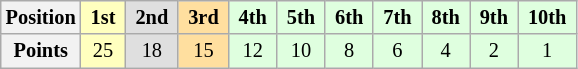<table class="wikitable" style="font-size:85%; text-align:center">
<tr>
<th>Position</th>
<td style="background:#FFFFBF;"> <strong>1st</strong> </td>
<td style="background:#DFDFDF;"> <strong>2nd</strong> </td>
<td style="background:#FFDF9F;"> <strong>3rd</strong> </td>
<td style="background:#DFFFDF;"> <strong>4th</strong> </td>
<td style="background:#DFFFDF;"> <strong>5th</strong> </td>
<td style="background:#DFFFDF;"> <strong>6th</strong> </td>
<td style="background:#DFFFDF;"> <strong>7th</strong> </td>
<td style="background:#DFFFDF;"> <strong>8th</strong> </td>
<td style="background:#DFFFDF;"> <strong>9th</strong> </td>
<td style="background:#DFFFDF;"> <strong>10th</strong> </td>
</tr>
<tr>
<th>Points</th>
<td style="background:#FFFFBF;">25</td>
<td style="background:#DFDFDF;">18</td>
<td style="background:#FFDF9F;">15</td>
<td style="background:#DFFFDF;">12</td>
<td style="background:#DFFFDF;">10</td>
<td style="background:#DFFFDF;">8</td>
<td style="background:#DFFFDF;">6</td>
<td style="background:#DFFFDF;">4</td>
<td style="background:#DFFFDF;">2</td>
<td style="background:#DFFFDF;">1</td>
</tr>
</table>
